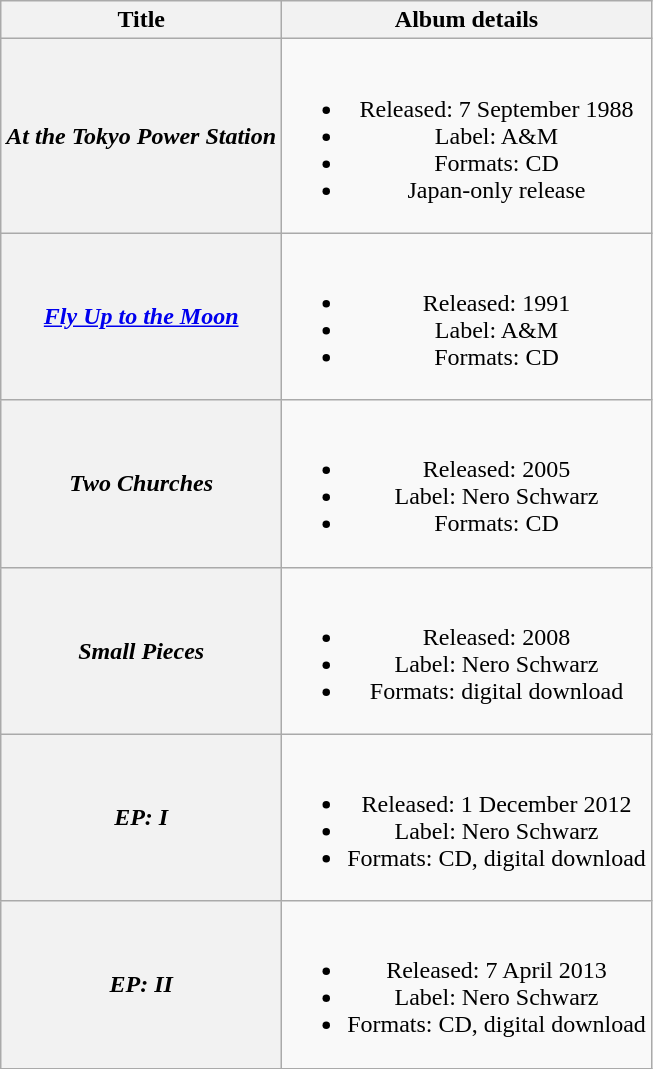<table class="wikitable plainrowheaders" style="text-align:center;">
<tr>
<th scope="col">Title</th>
<th scope="col">Album details</th>
</tr>
<tr>
<th scope="row"><em>At the Tokyo Power Station</em></th>
<td><br><ul><li>Released: 7 September 1988</li><li>Label: A&M</li><li>Formats: CD</li><li>Japan-only release</li></ul></td>
</tr>
<tr>
<th scope="row"><em><a href='#'>Fly Up to the Moon</a></em></th>
<td><br><ul><li>Released: 1991</li><li>Label: A&M</li><li>Formats: CD</li></ul></td>
</tr>
<tr>
<th scope="row"><em>Two Churches</em></th>
<td><br><ul><li>Released: 2005</li><li>Label: Nero Schwarz</li><li>Formats: CD</li></ul></td>
</tr>
<tr>
<th scope="row"><em>Small Pieces</em></th>
<td><br><ul><li>Released: 2008</li><li>Label: Nero Schwarz</li><li>Formats: digital download</li></ul></td>
</tr>
<tr>
<th scope="row"><em>EP: I</em></th>
<td><br><ul><li>Released: 1 December 2012</li><li>Label: Nero Schwarz</li><li>Formats: CD, digital download</li></ul></td>
</tr>
<tr>
<th scope="row"><em>EP: II</em></th>
<td><br><ul><li>Released: 7 April 2013</li><li>Label: Nero Schwarz</li><li>Formats: CD, digital download</li></ul></td>
</tr>
</table>
